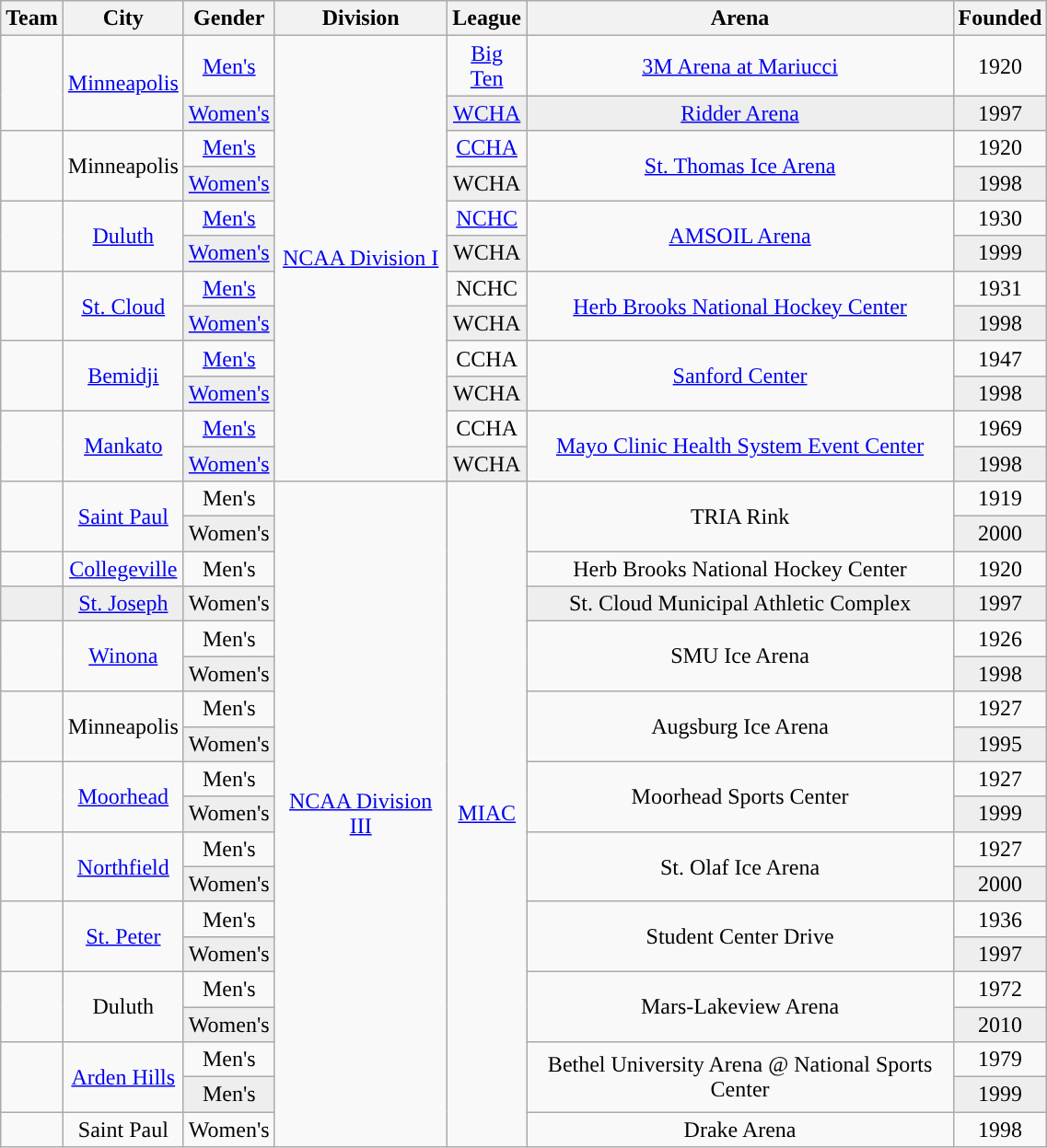<table class="wikitable sortable" width="60%" style="text-align: center;">
<tr>
<th>Team</th>
<th>City</th>
<th>Gender</th>
<th>Division</th>
<th>League</th>
<th>Arena</th>
<th>Founded</th>
</tr>
<tr>
<td rowspan="2"><strong><a href='#'></a></strong></td>
<td rowspan="2"><a href='#'>Minneapolis</a></td>
<td><a href='#'>Men's</a></td>
<td rowspan="12"><a href='#'>NCAA Division I</a></td>
<td><a href='#'>Big Ten</a></td>
<td><a href='#'>3M Arena at Mariucci</a></td>
<td>1920</td>
</tr>
<tr style="background-color: #eee;">
<td><a href='#'>Women's</a></td>
<td><a href='#'>WCHA</a></td>
<td><a href='#'>Ridder Arena</a></td>
<td>1997</td>
</tr>
<tr>
<td rowspan="2"><strong><a href='#'></a></strong></td>
<td rowspan="2">Minneapolis</td>
<td><a href='#'>Men's</a></td>
<td><a href='#'>CCHA</a></td>
<td rowspan="2"><a href='#'>St. Thomas Ice Arena</a></td>
<td>1920</td>
</tr>
<tr style="background-color: #eee;">
<td><a href='#'>Women's</a></td>
<td>WCHA</td>
<td>1998</td>
</tr>
<tr>
<td rowspan="2"><strong><a href='#'></a></strong></td>
<td rowspan="2"><a href='#'>Duluth</a></td>
<td><a href='#'>Men's</a></td>
<td><a href='#'>NCHC</a></td>
<td rowspan="2"><a href='#'>AMSOIL Arena</a></td>
<td>1930</td>
</tr>
<tr style="background-color: #eee;">
<td><a href='#'>Women's</a></td>
<td>WCHA</td>
<td>1999</td>
</tr>
<tr>
<td rowspan="2"><strong><a href='#'></a></strong></td>
<td rowspan="2"><a href='#'>St. Cloud</a></td>
<td><a href='#'>Men's</a></td>
<td>NCHC</td>
<td rowspan="2"><a href='#'>Herb Brooks National Hockey Center</a></td>
<td>1931</td>
</tr>
<tr style="background-color: #eee;">
<td><a href='#'>Women's</a></td>
<td>WCHA</td>
<td>1998</td>
</tr>
<tr>
<td rowspan="2"><strong><a href='#'></a></strong></td>
<td rowspan="2"><a href='#'>Bemidji</a></td>
<td><a href='#'>Men's</a></td>
<td>CCHA</td>
<td rowspan="2"><a href='#'>Sanford Center</a></td>
<td>1947</td>
</tr>
<tr style="background-color: #eee;">
<td><a href='#'>Women's</a></td>
<td>WCHA</td>
<td>1998</td>
</tr>
<tr>
<td rowspan="2"><strong><a href='#'></a></strong></td>
<td rowspan="2"><a href='#'>Mankato</a></td>
<td><a href='#'>Men's</a></td>
<td>CCHA</td>
<td rowspan="2"><a href='#'>Mayo Clinic Health System Event Center</a></td>
<td>1969</td>
</tr>
<tr style="background-color: #eee;">
<td><a href='#'>Women's</a></td>
<td>WCHA</td>
<td>1998</td>
</tr>
<tr>
<td rowspan="2"><strong><a href='#'></a></strong></td>
<td rowspan="2"><a href='#'>Saint Paul</a></td>
<td>Men's</td>
<td rowspan="19"><a href='#'>NCAA Division III</a></td>
<td rowspan="19"><a href='#'>MIAC</a></td>
<td rowspan="2">TRIA Rink</td>
<td>1919</td>
</tr>
<tr style="background-color: #eee;">
<td>Women's</td>
<td>2000</td>
</tr>
<tr>
<td><strong><a href='#'></a></strong></td>
<td><a href='#'>Collegeville</a></td>
<td>Men's</td>
<td>Herb Brooks National Hockey Center</td>
<td>1920</td>
</tr>
<tr style="background-color: #eee;">
<td><strong><a href='#'></a></strong></td>
<td><a href='#'>St. Joseph</a></td>
<td>Women's</td>
<td>St. Cloud Municipal Athletic Complex</td>
<td>1997</td>
</tr>
<tr>
<td rowspan="2"><strong><a href='#'></a></strong></td>
<td rowspan="2"><a href='#'>Winona</a></td>
<td>Men's</td>
<td rowspan="2">SMU Ice Arena</td>
<td>1926</td>
</tr>
<tr style="background-color: #eee;">
<td>Women's</td>
<td>1998</td>
</tr>
<tr>
<td rowspan="2"><strong><a href='#'></a></strong></td>
<td rowspan="2">Minneapolis</td>
<td>Men's</td>
<td rowspan="2">Augsburg Ice Arena</td>
<td>1927</td>
</tr>
<tr style="background-color: #eee;">
<td>Women's</td>
<td>1995</td>
</tr>
<tr>
<td rowspan="2"><strong><a href='#'></a></strong></td>
<td rowspan="2"><a href='#'>Moorhead</a></td>
<td>Men's</td>
<td rowspan="2">Moorhead Sports Center</td>
<td>1927</td>
</tr>
<tr style="background-color: #eee;">
<td>Women's</td>
<td>1999</td>
</tr>
<tr>
<td rowspan="2"><strong><a href='#'></a></strong></td>
<td rowspan="2"><a href='#'>Northfield</a></td>
<td>Men's</td>
<td rowspan="2">St. Olaf Ice Arena</td>
<td>1927</td>
</tr>
<tr style="background-color: #eee;">
<td>Women's</td>
<td>2000</td>
</tr>
<tr>
<td rowspan="2"><strong><a href='#'></a></strong></td>
<td rowspan="2"><a href='#'>St. Peter</a></td>
<td>Men's</td>
<td rowspan="2">Student Center Drive</td>
<td>1936</td>
</tr>
<tr style="background-color: #eee;">
<td>Women's</td>
<td>1997</td>
</tr>
<tr>
<td rowspan="2"><strong><a href='#'></a></strong></td>
<td rowspan="2">Duluth</td>
<td>Men's</td>
<td rowspan="2">Mars-Lakeview Arena</td>
<td>1972</td>
</tr>
<tr style="background-color: #eee;">
<td>Women's</td>
<td>2010</td>
</tr>
<tr>
<td rowspan="2"><strong><a href='#'></a></strong></td>
<td rowspan="2"><a href='#'>Arden Hills</a></td>
<td>Men's</td>
<td rowspan="2">Bethel University Arena @ National Sports Center</td>
<td>1979</td>
</tr>
<tr style="background-color: #eee;">
<td>Men's</td>
<td>1999</td>
</tr>
<tr>
<td><strong><a href='#'></a></strong></td>
<td>Saint Paul</td>
<td>Women's</td>
<td>Drake Arena</td>
<td>1998</td>
</tr>
</table>
